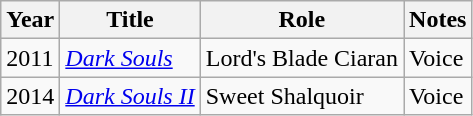<table class="wikitable sortable">
<tr>
<th>Year</th>
<th>Title</th>
<th>Role</th>
<th class="unsortable">Notes</th>
</tr>
<tr>
<td>2011</td>
<td><em><a href='#'>Dark Souls</a></em></td>
<td>Lord's Blade Ciaran</td>
<td>Voice</td>
</tr>
<tr>
<td>2014</td>
<td><em><a href='#'>Dark Souls II</a></em></td>
<td>Sweet Shalquoir</td>
<td>Voice</td>
</tr>
</table>
